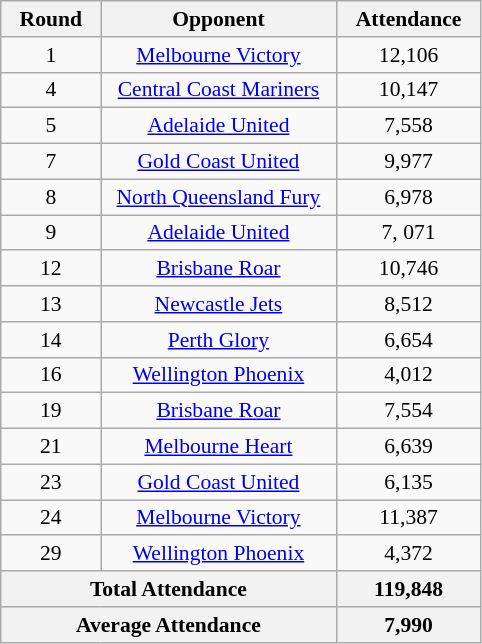<table class="wikitable sortable" style="text-align:center; font-size:90%">
<tr>
<th width=60>Round</th>
<th style="width:150px;" class="unsortable">Opponent</th>
<th width=90>Attendance</th>
</tr>
<tr>
<td>1</td>
<td><a href='#'>Melbourne Victory</a></td>
<td>12,106</td>
</tr>
<tr>
<td>4</td>
<td><a href='#'>Central Coast Mariners</a></td>
<td>10,147</td>
</tr>
<tr>
<td>5</td>
<td><a href='#'>Adelaide United</a></td>
<td>7,558</td>
</tr>
<tr>
<td>7</td>
<td><a href='#'>Gold Coast United</a></td>
<td>9,977</td>
</tr>
<tr>
<td>8</td>
<td><a href='#'>North Queensland Fury</a></td>
<td>6,978</td>
</tr>
<tr>
<td>9</td>
<td><a href='#'>Adelaide United</a></td>
<td>7, 071</td>
</tr>
<tr>
<td>12</td>
<td><a href='#'>Brisbane Roar</a></td>
<td>10,746</td>
</tr>
<tr>
<td>13</td>
<td><a href='#'>Newcastle Jets</a></td>
<td>8,512</td>
</tr>
<tr>
<td>14</td>
<td><a href='#'>Perth Glory</a></td>
<td>6,654</td>
</tr>
<tr>
<td>16</td>
<td><a href='#'>Wellington Phoenix</a></td>
<td>4,012</td>
</tr>
<tr>
<td>19</td>
<td><a href='#'>Brisbane Roar</a></td>
<td>7,554</td>
</tr>
<tr>
<td>21</td>
<td><a href='#'>Melbourne Heart</a></td>
<td>6,639</td>
</tr>
<tr>
<td>23</td>
<td><a href='#'>Gold Coast United</a></td>
<td>6,135</td>
</tr>
<tr>
<td>24</td>
<td><a href='#'>Melbourne Victory</a></td>
<td>11,387</td>
</tr>
<tr>
<td>29</td>
<td><a href='#'>Wellington Phoenix</a></td>
<td>4,372</td>
</tr>
<tr>
<th colspan="2"><strong>Total Attendance</strong></th>
<th>119,848</th>
</tr>
<tr>
<th colspan="2"><strong>Average Attendance</strong></th>
<th>7,990</th>
</tr>
</table>
